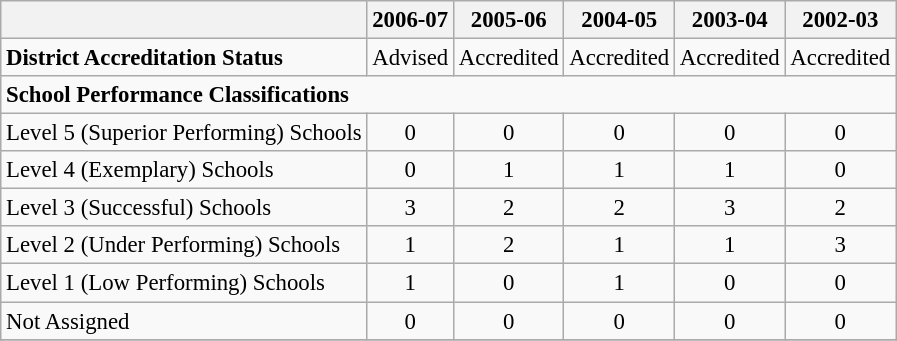<table class="wikitable" style="font-size: 95%;">
<tr>
<th></th>
<th>2006-07</th>
<th>2005-06</th>
<th>2004-05</th>
<th>2003-04</th>
<th>2002-03</th>
</tr>
<tr>
<td align="left"><strong>District Accreditation Status</strong></td>
<td align="center">Advised</td>
<td align="center">Accredited</td>
<td align="center">Accredited</td>
<td align="center">Accredited</td>
<td align="center">Accredited</td>
</tr>
<tr>
<td align="left" colspan="6"><strong>School Performance Classifications</strong></td>
</tr>
<tr>
<td align="left">Level 5 (Superior Performing) Schools</td>
<td align="center">0</td>
<td align="center">0</td>
<td align="center">0</td>
<td align="center">0</td>
<td align="center">0</td>
</tr>
<tr>
<td align="left">Level 4 (Exemplary) Schools</td>
<td align="center">0</td>
<td align="center">1</td>
<td align="center">1</td>
<td align="center">1</td>
<td align="center">0</td>
</tr>
<tr>
<td align="left">Level 3 (Successful) Schools</td>
<td align="center">3</td>
<td align="center">2</td>
<td align="center">2</td>
<td align="center">3</td>
<td align="center">2</td>
</tr>
<tr>
<td align="left">Level 2 (Under Performing) Schools</td>
<td align="center">1</td>
<td align="center">2</td>
<td align="center">1</td>
<td align="center">1</td>
<td align="center">3</td>
</tr>
<tr>
<td align="left">Level 1 (Low Performing) Schools</td>
<td align="center">1</td>
<td align="center">0</td>
<td align="center">1</td>
<td align="center">0</td>
<td align="center">0</td>
</tr>
<tr>
<td align="left">Not Assigned</td>
<td align="center">0</td>
<td align="center">0</td>
<td align="center">0</td>
<td align="center">0</td>
<td align="center">0</td>
</tr>
<tr>
</tr>
</table>
